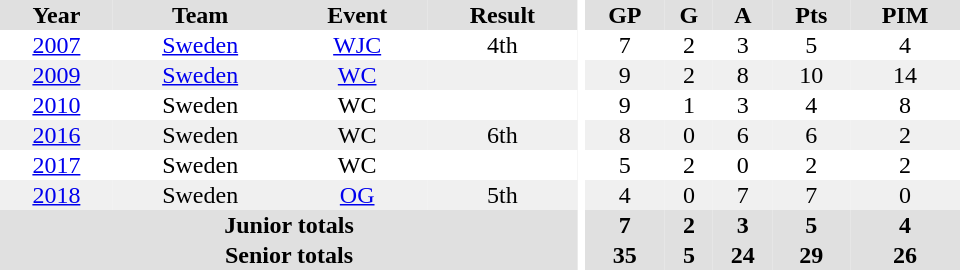<table border="0" cellpadding="1" cellspacing="0" ID="Table3" style="text-align:center; width:40em">
<tr ALIGN="center" bgcolor="#e0e0e0">
<th>Year</th>
<th>Team</th>
<th>Event</th>
<th>Result</th>
<th rowspan="99" bgcolor="#ffffff"></th>
<th>GP</th>
<th>G</th>
<th>A</th>
<th>Pts</th>
<th>PIM</th>
</tr>
<tr>
<td><a href='#'>2007</a></td>
<td><a href='#'>Sweden</a></td>
<td><a href='#'>WJC</a></td>
<td>4th</td>
<td>7</td>
<td>2</td>
<td>3</td>
<td>5</td>
<td>4</td>
</tr>
<tr bgcolor="#f0f0f0">
<td><a href='#'>2009</a></td>
<td><a href='#'>Sweden</a></td>
<td><a href='#'>WC</a></td>
<td></td>
<td>9</td>
<td>2</td>
<td>8</td>
<td>10</td>
<td>14</td>
</tr>
<tr>
<td><a href='#'>2010</a></td>
<td>Sweden</td>
<td>WC</td>
<td></td>
<td>9</td>
<td>1</td>
<td>3</td>
<td>4</td>
<td>8</td>
</tr>
<tr bgcolor="#f0f0f0">
<td><a href='#'>2016</a></td>
<td>Sweden</td>
<td>WC</td>
<td>6th</td>
<td>8</td>
<td>0</td>
<td>6</td>
<td>6</td>
<td>2</td>
</tr>
<tr>
<td><a href='#'>2017</a></td>
<td>Sweden</td>
<td>WC</td>
<td></td>
<td>5</td>
<td>2</td>
<td>0</td>
<td>2</td>
<td>2</td>
</tr>
<tr bgcolor="#f0f0f0">
<td><a href='#'>2018</a></td>
<td>Sweden</td>
<td><a href='#'>OG</a></td>
<td>5th</td>
<td>4</td>
<td>0</td>
<td>7</td>
<td>7</td>
<td>0</td>
</tr>
<tr bgcolor="#e0e0e0">
<th colspan="4">Junior totals</th>
<th>7</th>
<th>2</th>
<th>3</th>
<th>5</th>
<th>4</th>
</tr>
<tr bgcolor="#e0e0e0">
<th colspan="4">Senior totals</th>
<th>35</th>
<th>5</th>
<th>24</th>
<th>29</th>
<th>26</th>
</tr>
</table>
